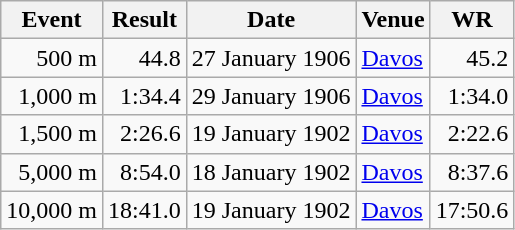<table class="wikitable">
<tr>
<th>Event</th>
<th>Result</th>
<th>Date</th>
<th>Venue</th>
<th>WR</th>
</tr>
<tr align="right">
<td>500 m</td>
<td>44.8</td>
<td>27 January 1906</td>
<td align="left"><a href='#'>Davos</a></td>
<td>45.2</td>
</tr>
<tr align="right">
<td>1,000 m</td>
<td>1:34.4</td>
<td>29 January 1906</td>
<td align="left"><a href='#'>Davos</a></td>
<td>1:34.0</td>
</tr>
<tr align="right">
<td>1,500 m</td>
<td>2:26.6</td>
<td>19 January 1902</td>
<td align="left"><a href='#'>Davos</a></td>
<td>2:22.6</td>
</tr>
<tr align="right">
<td>5,000 m</td>
<td>8:54.0</td>
<td>18 January 1902</td>
<td align="left"><a href='#'>Davos</a></td>
<td>8:37.6</td>
</tr>
<tr align="right">
<td>10,000 m</td>
<td>18:41.0</td>
<td>19 January 1902</td>
<td align="left"><a href='#'>Davos</a></td>
<td>17:50.6</td>
</tr>
</table>
